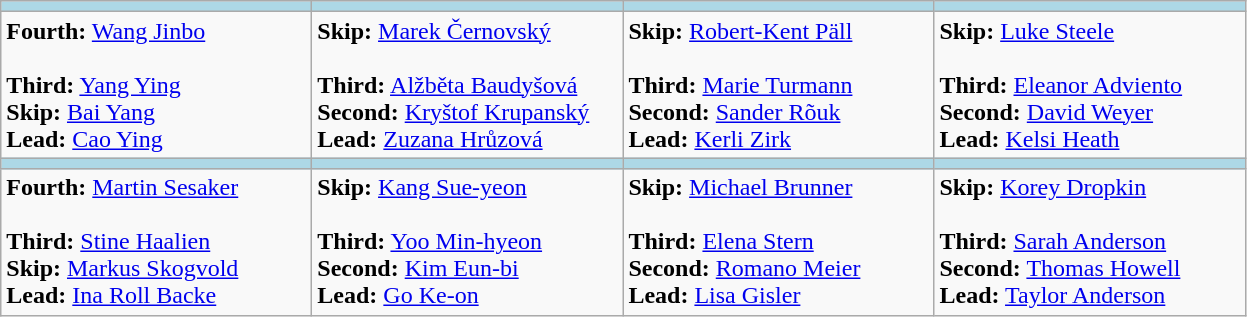<table class="wikitable">
<tr>
<th style="background: #ADD8E6;" width="200"></th>
<th style="background: #ADD8E6;" width="200"></th>
<th style="background: #ADD8E6;" width="200"></th>
<th style="background: #ADD8E6;" width="200"></th>
</tr>
<tr>
<td><strong>Fourth:</strong> <a href='#'>Wang Jinbo</a><br><br><strong>Third:</strong> <a href='#'>Yang Ying</a><br>
<strong>Skip:</strong> <a href='#'>Bai Yang</a><br>
<strong>Lead:</strong> <a href='#'>Cao Ying</a></td>
<td><strong>Skip:</strong> <a href='#'>Marek Černovský</a><br><br><strong>Third:</strong> <a href='#'>Alžběta Baudyšová</a><br>
<strong>Second:</strong> <a href='#'>Kryštof Krupanský</a><br>
<strong>Lead:</strong> <a href='#'>Zuzana Hrůzová</a></td>
<td><strong>Skip:</strong> <a href='#'>Robert-Kent Päll</a><br><br><strong>Third:</strong> <a href='#'>Marie Turmann</a><br>
<strong>Second:</strong> <a href='#'>Sander Rõuk</a><br>
<strong>Lead:</strong> <a href='#'>Kerli Zirk</a></td>
<td><strong>Skip:</strong> <a href='#'>Luke Steele</a><br><br><strong>Third:</strong> <a href='#'>Eleanor Adviento</a><br>
<strong>Second:</strong> <a href='#'>David Weyer</a><br>
<strong>Lead:</strong> <a href='#'>Kelsi Heath</a></td>
</tr>
<tr>
<th style="background: #ADD8E6;" width="200"></th>
<th style="background: #ADD8E6;" width="200"></th>
<th style="background: #ADD8E6;" width="200"></th>
<th style="background: #ADD8E6;" width="200"></th>
</tr>
<tr>
<td><strong>Fourth:</strong> <a href='#'>Martin Sesaker</a><br><br><strong>Third:</strong> <a href='#'>Stine Haalien</a><br>
<strong>Skip:</strong> <a href='#'>Markus Skogvold</a><br>
<strong>Lead:</strong> <a href='#'>Ina Roll Backe</a></td>
<td><strong>Skip:</strong> <a href='#'>Kang Sue-yeon</a> <br><br><strong>Third:</strong> <a href='#'>Yoo Min-hyeon</a> <br>
<strong>Second:</strong> <a href='#'>Kim Eun-bi</a> <br>
<strong>Lead:</strong> <a href='#'>Go Ke-on</a></td>
<td><strong>Skip:</strong> <a href='#'>Michael Brunner</a><br><br><strong>Third:</strong> <a href='#'>Elena Stern</a><br>
<strong>Second:</strong> <a href='#'>Romano Meier</a><br>
<strong>Lead:</strong> <a href='#'>Lisa Gisler</a></td>
<td><strong>Skip:</strong> <a href='#'>Korey Dropkin</a><br><br><strong>Third:</strong> <a href='#'>Sarah Anderson</a><br>
<strong>Second:</strong> <a href='#'>Thomas Howell</a><br>
<strong>Lead:</strong> <a href='#'>Taylor Anderson</a></td>
</tr>
</table>
